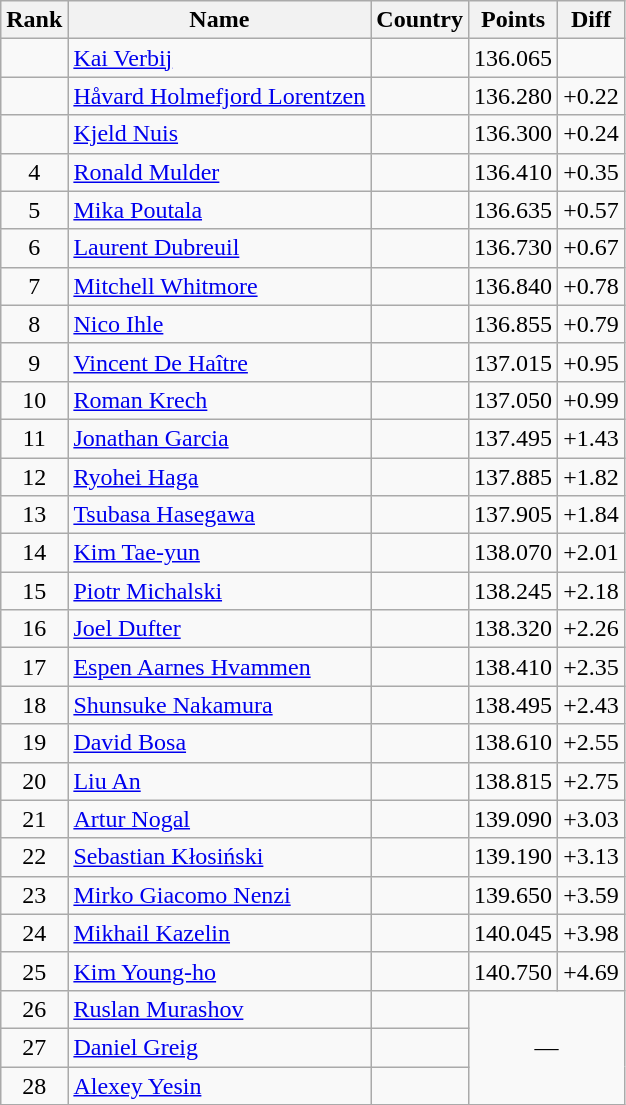<table class="wikitable sortable" style="text-align:center">
<tr>
<th>Rank</th>
<th>Name</th>
<th>Country</th>
<th>Points</th>
<th>Diff</th>
</tr>
<tr>
<td></td>
<td align=left><a href='#'>Kai Verbij</a></td>
<td align=left></td>
<td>136.065</td>
<td></td>
</tr>
<tr>
<td></td>
<td align=left><a href='#'>Håvard Holmefjord Lorentzen</a></td>
<td align=left></td>
<td>136.280</td>
<td>+0.22</td>
</tr>
<tr>
<td></td>
<td align=left><a href='#'>Kjeld Nuis</a></td>
<td align=left></td>
<td>136.300</td>
<td>+0.24</td>
</tr>
<tr>
<td>4</td>
<td align=left><a href='#'>Ronald Mulder</a></td>
<td align=left></td>
<td>136.410</td>
<td>+0.35</td>
</tr>
<tr>
<td>5</td>
<td align=left><a href='#'>Mika Poutala</a></td>
<td align=left></td>
<td>136.635</td>
<td>+0.57</td>
</tr>
<tr>
<td>6</td>
<td align=left><a href='#'>Laurent Dubreuil</a></td>
<td align=left></td>
<td>136.730</td>
<td>+0.67</td>
</tr>
<tr>
<td>7</td>
<td align=left><a href='#'>Mitchell Whitmore</a></td>
<td align=left></td>
<td>136.840</td>
<td>+0.78</td>
</tr>
<tr>
<td>8</td>
<td align=left><a href='#'>Nico Ihle</a></td>
<td align=left></td>
<td>136.855</td>
<td>+0.79</td>
</tr>
<tr>
<td>9</td>
<td align=left><a href='#'>Vincent De Haître</a></td>
<td align=left></td>
<td>137.015</td>
<td>+0.95</td>
</tr>
<tr>
<td>10</td>
<td align=left><a href='#'>Roman Krech</a></td>
<td align=left></td>
<td>137.050</td>
<td>+0.99</td>
</tr>
<tr>
<td>11</td>
<td align=left><a href='#'>Jonathan Garcia</a></td>
<td align=left></td>
<td>137.495</td>
<td>+1.43</td>
</tr>
<tr>
<td>12</td>
<td align=left><a href='#'>Ryohei Haga</a></td>
<td align=left></td>
<td>137.885</td>
<td>+1.82</td>
</tr>
<tr>
<td>13</td>
<td align=left><a href='#'>Tsubasa Hasegawa</a></td>
<td align=left></td>
<td>137.905</td>
<td>+1.84</td>
</tr>
<tr>
<td>14</td>
<td align=left><a href='#'>Kim Tae-yun</a></td>
<td align=left></td>
<td>138.070</td>
<td>+2.01</td>
</tr>
<tr>
<td>15</td>
<td align=left><a href='#'>Piotr Michalski</a></td>
<td align=left></td>
<td>138.245</td>
<td>+2.18</td>
</tr>
<tr>
<td>16</td>
<td align=left><a href='#'>Joel Dufter</a></td>
<td align=left></td>
<td>138.320</td>
<td>+2.26</td>
</tr>
<tr>
<td>17</td>
<td align=left><a href='#'>Espen Aarnes Hvammen</a></td>
<td align=left></td>
<td>138.410</td>
<td>+2.35</td>
</tr>
<tr>
<td>18</td>
<td align=left><a href='#'>Shunsuke Nakamura</a></td>
<td align=left></td>
<td>138.495</td>
<td>+2.43</td>
</tr>
<tr>
<td>19</td>
<td align=left><a href='#'>David Bosa</a></td>
<td align=left></td>
<td>138.610</td>
<td>+2.55</td>
</tr>
<tr>
<td>20</td>
<td align=left><a href='#'>Liu An</a></td>
<td align=left></td>
<td>138.815</td>
<td>+2.75</td>
</tr>
<tr>
<td>21</td>
<td align=left><a href='#'>Artur Nogal</a></td>
<td align=left></td>
<td>139.090</td>
<td>+3.03</td>
</tr>
<tr>
<td>22</td>
<td align=left><a href='#'>Sebastian Kłosiński</a></td>
<td align=left></td>
<td>139.190</td>
<td>+3.13</td>
</tr>
<tr>
<td>23</td>
<td align=left><a href='#'>Mirko Giacomo Nenzi</a></td>
<td align=left></td>
<td>139.650</td>
<td>+3.59</td>
</tr>
<tr>
<td>24</td>
<td align=left><a href='#'>Mikhail Kazelin</a></td>
<td align=left></td>
<td>140.045</td>
<td>+3.98</td>
</tr>
<tr>
<td>25</td>
<td align=left><a href='#'>Kim Young-ho</a></td>
<td align=left></td>
<td>140.750</td>
<td>+4.69</td>
</tr>
<tr>
<td>26</td>
<td align=left><a href='#'>Ruslan Murashov</a></td>
<td align=left></td>
<td rowspan=3 colspan=2>—</td>
</tr>
<tr>
<td>27</td>
<td align=left><a href='#'>Daniel Greig</a></td>
<td align=left></td>
</tr>
<tr>
<td>28</td>
<td align=left><a href='#'>Alexey Yesin</a></td>
<td align=left></td>
</tr>
</table>
